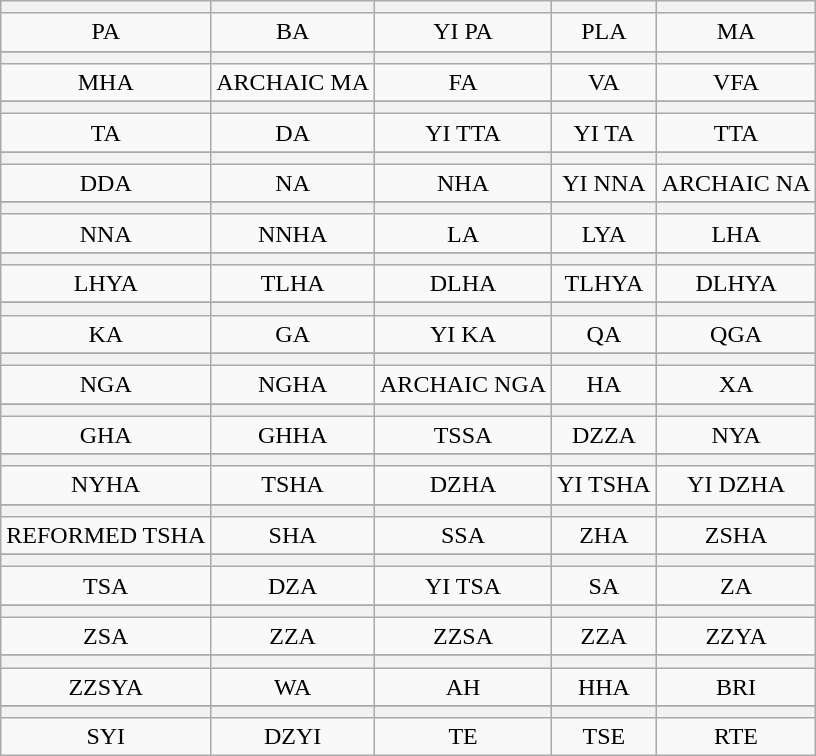<table class="wikitable">
<tr align="center" style="font-size: 18px">
<th></th>
<th></th>
<th></th>
<th></th>
<th></th>
</tr>
<tr align="center">
<td>PA</td>
<td>BA</td>
<td>YI PA</td>
<td>PLA</td>
<td>MA</td>
</tr>
<tr align="center">
</tr>
<tr align="center" style="font-size: 18px">
<th></th>
<th></th>
<th></th>
<th></th>
<th></th>
</tr>
<tr align="center">
<td>MHA</td>
<td>ARCHAIC MA</td>
<td>FA</td>
<td>VA</td>
<td>VFA</td>
</tr>
<tr align="center">
</tr>
<tr align="center" style="font-size: 18px">
<th></th>
<th></th>
<th></th>
<th></th>
<th></th>
</tr>
<tr align="center">
<td>TA</td>
<td>DA</td>
<td>YI TTA</td>
<td>YI TA</td>
<td>TTA</td>
</tr>
<tr align="center">
</tr>
<tr align="center" style="font-size: 18px">
<th></th>
<th></th>
<th></th>
<th></th>
<th></th>
</tr>
<tr align="center">
<td>DDA</td>
<td>NA</td>
<td>NHA</td>
<td>YI NNA</td>
<td>ARCHAIC NA</td>
</tr>
<tr align="center">
</tr>
<tr align="center" style="font-size: 18px">
<th></th>
<th></th>
<th></th>
<th></th>
<th></th>
</tr>
<tr align="center">
<td>NNA</td>
<td>NNHA</td>
<td>LA</td>
<td>LYA</td>
<td>LHA</td>
</tr>
<tr align="center">
</tr>
<tr align="center" style="font-size: 18px">
<th></th>
<th></th>
<th></th>
<th></th>
<th></th>
</tr>
<tr align="center">
<td>LHYA</td>
<td>TLHA</td>
<td>DLHA</td>
<td>TLHYA</td>
<td>DLHYA</td>
</tr>
<tr align="center">
</tr>
<tr align="center" style="font-size: 18px">
<th></th>
<th></th>
<th></th>
<th></th>
<th></th>
</tr>
<tr align="center">
<td>KA</td>
<td>GA</td>
<td>YI KA</td>
<td>QA</td>
<td>QGA</td>
</tr>
<tr align="center">
</tr>
<tr align="center" style="font-size: 18px">
<th></th>
<th></th>
<th></th>
<th></th>
<th></th>
</tr>
<tr align="center">
<td>NGA</td>
<td>NGHA</td>
<td>ARCHAIC NGA</td>
<td>HA</td>
<td>XA</td>
</tr>
<tr align="center">
</tr>
<tr align="center" style="font-size: 18px">
<th></th>
<th></th>
<th></th>
<th></th>
<th></th>
</tr>
<tr align="center">
<td>GHA</td>
<td>GHHA</td>
<td>TSSA</td>
<td>DZZA</td>
<td>NYA</td>
</tr>
<tr align="center">
</tr>
<tr align="center" style="font-size: 18px">
<th></th>
<th></th>
<th></th>
<th></th>
<th></th>
</tr>
<tr align="center">
<td>NYHA</td>
<td>TSHA</td>
<td>DZHA</td>
<td>YI TSHA</td>
<td>YI DZHA</td>
</tr>
<tr align="center">
</tr>
<tr align="center" style="font-size: 18px">
<th></th>
<th></th>
<th></th>
<th></th>
<th></th>
</tr>
<tr align="center">
<td>REFORMED TSHA</td>
<td>SHA</td>
<td>SSA</td>
<td>ZHA</td>
<td>ZSHA</td>
</tr>
<tr align="center">
</tr>
<tr align="center" style="font-size: 18px">
<th></th>
<th></th>
<th></th>
<th></th>
<th></th>
</tr>
<tr align="center">
<td>TSA</td>
<td>DZA</td>
<td>YI TSA</td>
<td>SA</td>
<td>ZA</td>
</tr>
<tr align="center">
</tr>
<tr align="center" style="font-size: 18px">
<th></th>
<th></th>
<th></th>
<th></th>
<th></th>
</tr>
<tr align="center">
<td>ZSA</td>
<td>ZZA</td>
<td>ZZSA</td>
<td>ZZA</td>
<td>ZZYA</td>
</tr>
<tr align="center">
</tr>
<tr align="center" style="font-size: 18px">
<th></th>
<th></th>
<th></th>
<th></th>
<th></th>
</tr>
<tr align="center">
<td>ZZSYA</td>
<td>WA</td>
<td>AH</td>
<td>HHA</td>
<td>BRI</td>
</tr>
<tr align="center">
</tr>
<tr align="center" style="font-size: 18px">
<th></th>
<th></th>
<th></th>
<th></th>
<th></th>
</tr>
<tr align="center">
<td>SYI</td>
<td>DZYI</td>
<td>TE</td>
<td>TSE</td>
<td>RTE</td>
</tr>
</table>
